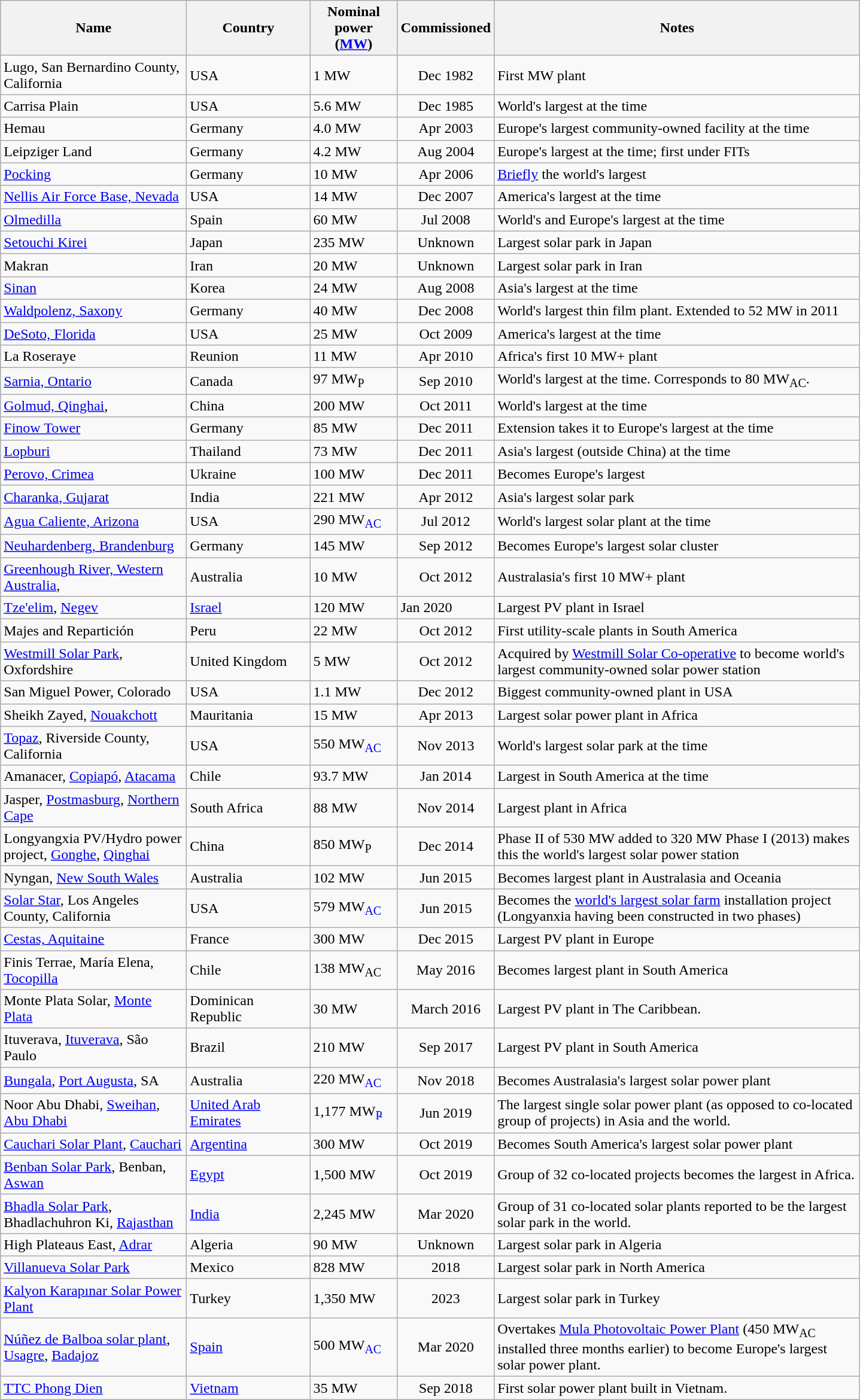<table class="wikitable sortable">
<tr>
<th style="width:200px;">Name</th>
<th style="width:130px;">Country</th>
<th style="width:90px;"! data-sort-type="number">Nominal power<br>(<a href='#'>MW</a>)</th>
<th style="width:90px;"! data-sort-type="date">Commissioned</th>
<th style="width:400px;">Notes</th>
</tr>
<tr>
<td>Lugo, San Bernardino County, California</td>
<td>USA</td>
<td>1 MW</td>
<td align=center> Dec 1982</td>
<td>First MW plant</td>
</tr>
<tr>
<td>Carrisa Plain</td>
<td>USA</td>
<td>5.6 MW</td>
<td align=center> Dec 1985</td>
<td>World's largest at the time</td>
</tr>
<tr>
<td>Hemau</td>
<td>Germany</td>
<td>4.0 MW</td>
<td align=center> Apr 2003</td>
<td>Europe's largest community-owned facility at the time</td>
</tr>
<tr>
<td>Leipziger Land</td>
<td>Germany</td>
<td>4.2 MW</td>
<td align=center> Aug 2004</td>
<td>Europe's largest at the time; first under FITs</td>
</tr>
<tr>
<td><a href='#'>Pocking</a></td>
<td>Germany</td>
<td>10 MW</td>
<td align=center> Apr 2006</td>
<td><a href='#'>Briefly</a> the world's largest</td>
</tr>
<tr>
<td><a href='#'>Nellis Air Force Base, Nevada</a></td>
<td>USA</td>
<td>14 MW</td>
<td align=center> Dec 2007</td>
<td>America's largest at the time</td>
</tr>
<tr>
<td><a href='#'>Olmedilla</a></td>
<td>Spain</td>
<td>60 MW</td>
<td align=center> Jul 2008</td>
<td>World's and Europe's largest at the time</td>
</tr>
<tr>
<td><a href='#'>Setouchi Kirei</a></td>
<td>Japan</td>
<td>235 MW</td>
<td align=center>Unknown</td>
<td>Largest solar park in Japan</td>
</tr>
<tr>
<td>Makran</td>
<td>Iran</td>
<td>20 MW</td>
<td align=center>Unknown</td>
<td>Largest solar park in Iran</td>
</tr>
<tr>
<td><a href='#'>Sinan</a></td>
<td>Korea</td>
<td>24 MW</td>
<td align=center> Aug 2008</td>
<td>Asia's largest at the time</td>
</tr>
<tr>
<td><a href='#'>Waldpolenz, Saxony</a></td>
<td>Germany</td>
<td>40 MW</td>
<td align=center> Dec 2008</td>
<td>World's largest thin film plant. Extended to 52 MW in 2011</td>
</tr>
<tr>
<td><a href='#'>DeSoto, Florida</a></td>
<td>USA</td>
<td>25 MW</td>
<td align=center> Oct 2009</td>
<td>America's largest at the time</td>
</tr>
<tr>
<td>La Roseraye</td>
<td>Reunion</td>
<td>11 MW</td>
<td align=center> Apr 2010</td>
<td>Africa's first 10 MW+ plant</td>
</tr>
<tr>
<td><a href='#'>Sarnia, Ontario</a></td>
<td>Canada</td>
<td>97 MW<sub>P</sub></td>
<td align=center> Sep 2010</td>
<td>World's largest at the time. Corresponds to 80 MW<sub>AC</sub>.</td>
</tr>
<tr>
<td><a href='#'>Golmud, Qinghai</a>,</td>
<td>China</td>
<td>200 MW</td>
<td align=center> Oct 2011</td>
<td>World's largest at the time</td>
</tr>
<tr>
<td><a href='#'>Finow Tower</a></td>
<td>Germany</td>
<td>85 MW</td>
<td align=center> Dec 2011</td>
<td>Extension takes it to Europe's largest at the time</td>
</tr>
<tr>
<td><a href='#'>Lopburi</a></td>
<td>Thailand</td>
<td>73 MW</td>
<td align=center> Dec 2011</td>
<td>Asia's largest (outside China) at the time</td>
</tr>
<tr>
<td><a href='#'>Perovo, Crimea</a></td>
<td>Ukraine</td>
<td>100 MW</td>
<td align=center> Dec 2011</td>
<td>Becomes Europe's largest</td>
</tr>
<tr>
<td><a href='#'>Charanka, Gujarat</a></td>
<td>India</td>
<td>221 MW</td>
<td align=center> Apr 2012</td>
<td>Asia's largest solar park</td>
</tr>
<tr>
<td><a href='#'>Agua Caliente, Arizona</a></td>
<td>USA</td>
<td>290 MW<a href='#'><sub>AC</sub></a></td>
<td align=center> Jul 2012</td>
<td>World's largest solar plant at the time</td>
</tr>
<tr>
<td><a href='#'>Neuhardenberg, Brandenburg</a></td>
<td>Germany</td>
<td>145 MW</td>
<td align=center> Sep 2012</td>
<td>Becomes Europe's largest solar cluster</td>
</tr>
<tr>
<td><a href='#'>Greenhough River, Western Australia</a>,</td>
<td>Australia</td>
<td>10 MW</td>
<td align=center> Oct 2012</td>
<td>Australasia's first 10 MW+ plant</td>
</tr>
<tr>
<td><a href='#'>Tze'elim</a>, <a href='#'>Negev</a></td>
<td><a href='#'>Israel</a></td>
<td>120 MW</td>
<td>Jan 2020</td>
<td>Largest PV plant in Israel</td>
</tr>
<tr>
<td>Majes and Repartición</td>
<td>Peru</td>
<td>22 MW</td>
<td align=center> Oct 2012</td>
<td>First utility-scale plants in South America</td>
</tr>
<tr>
<td><a href='#'>Westmill Solar Park</a>, Oxfordshire</td>
<td>United Kingdom</td>
<td>5 MW</td>
<td align=center> Oct 2012</td>
<td>Acquired by <a href='#'>Westmill Solar Co-operative</a> to become world's largest community-owned solar power station</td>
</tr>
<tr>
<td>San Miguel Power, Colorado</td>
<td>USA</td>
<td>1.1 MW</td>
<td align=center> Dec 2012</td>
<td>Biggest community-owned plant in USA</td>
</tr>
<tr>
<td>Sheikh Zayed, <a href='#'>Nouakchott</a></td>
<td>Mauritania</td>
<td>15 MW</td>
<td align=center> Apr 2013</td>
<td>Largest solar power plant in Africa</td>
</tr>
<tr>
<td><a href='#'>Topaz</a>, Riverside County, California</td>
<td>USA</td>
<td>550 MW<a href='#'><sub>AC</sub></a></td>
<td align=center> Nov 2013</td>
<td>World's largest solar park at the time</td>
</tr>
<tr>
<td>Amanacer, <a href='#'>Copiapó</a>, <a href='#'>Atacama</a></td>
<td>Chile</td>
<td>93.7 MW</td>
<td align=center> Jan 2014</td>
<td>Largest in South America at the time</td>
</tr>
<tr>
<td>Jasper, <a href='#'>Postmasburg</a>, <a href='#'>Northern Cape</a></td>
<td>South Africa</td>
<td>88 MW</td>
<td align=center>Nov 2014</td>
<td>Largest plant in Africa</td>
</tr>
<tr>
<td>Longyangxia PV/Hydro power project, <a href='#'>Gonghe</a>, <a href='#'>Qinghai</a></td>
<td>China</td>
<td>850 MW<sub>P</sub></td>
<td align=center>Dec 2014</td>
<td>Phase II of 530 MW added to 320 MW Phase I (2013) makes this the world's largest solar power station</td>
</tr>
<tr>
<td>Nyngan, <a href='#'>New South Wales</a></td>
<td>Australia</td>
<td>102 MW</td>
<td align=center>Jun 2015</td>
<td>Becomes largest plant in Australasia and Oceania</td>
</tr>
<tr>
<td><a href='#'>Solar Star</a>, Los Angeles County, California</td>
<td>USA</td>
<td>579 MW<a href='#'><sub>AC</sub></a></td>
<td align=center> Jun 2015</td>
<td>Becomes the <a href='#'>world's largest solar farm</a> installation project (Longyanxia having been constructed in two phases)</td>
</tr>
<tr>
<td><a href='#'>Cestas, Aquitaine</a></td>
<td>France</td>
<td>300 MW</td>
<td align=center> Dec 2015</td>
<td>Largest PV plant in Europe</td>
</tr>
<tr>
<td>Finis Terrae, María Elena, <a href='#'>Tocopilla</a></td>
<td>Chile</td>
<td>138 MW<sub>AC</sub></td>
<td align=center> May 2016</td>
<td>Becomes largest plant in South America</td>
</tr>
<tr>
<td>Monte Plata Solar, <a href='#'>Monte Plata</a></td>
<td>Dominican Republic</td>
<td>30 MW</td>
<td align=center> March 2016</td>
<td>Largest PV plant in The Caribbean.</td>
</tr>
<tr>
<td>Ituverava, <a href='#'>Ituverava</a>, São Paulo</td>
<td>Brazil</td>
<td>210 MW</td>
<td align=center> Sep 2017</td>
<td>Largest PV plant in South America</td>
</tr>
<tr>
<td><a href='#'>Bungala</a>, <a href='#'>Port Augusta</a>, SA</td>
<td>Australia</td>
<td>220 MW<a href='#'><sub>AC</sub></a></td>
<td align=center> Nov 2018</td>
<td>Becomes Australasia's largest solar power plant</td>
</tr>
<tr>
<td>Noor Abu Dhabi, <a href='#'>Sweihan</a>, <a href='#'>Abu Dhabi</a></td>
<td><a href='#'>United Arab Emirates</a></td>
<td>1,177 MW<a href='#'><sub>P</sub></a></td>
<td align=center> Jun 2019</td>
<td>The largest single solar power plant (as opposed to co-located group of projects) in Asia and the world.</td>
</tr>
<tr>
<td><a href='#'>Cauchari Solar Plant</a>, <a href='#'>Cauchari</a></td>
<td><a href='#'>Argentina</a></td>
<td>300 MW</td>
<td align=center> Oct 2019</td>
<td>Becomes South America's largest solar power plant</td>
</tr>
<tr>
<td><a href='#'>Benban Solar Park</a>, Benban, <a href='#'>Aswan</a></td>
<td><a href='#'>Egypt</a></td>
<td>1,500 MW</td>
<td align=center> Oct 2019</td>
<td>Group of 32 co-located projects becomes the largest in Africa.</td>
</tr>
<tr>
<td><a href='#'>Bhadla Solar Park</a>, Bhadlachuhron Ki, <a href='#'>Rajasthan</a></td>
<td><a href='#'>India</a></td>
<td>2,245 MW</td>
<td align=center> Mar 2020</td>
<td>Group of 31 co-located solar plants reported to be the largest solar park in the world.</td>
</tr>
<tr>
<td>High Plateaus East, <a href='#'>Adrar</a></td>
<td>Algeria</td>
<td>90 MW</td>
<td align=center>Unknown</td>
<td>Largest solar park in Algeria</td>
</tr>
<tr>
<td><a href='#'>Villanueva Solar Park</a></td>
<td>Mexico</td>
<td>828 MW</td>
<td align=center>2018</td>
<td>Largest solar park in North America</td>
</tr>
<tr>
<td><a href='#'>Kalyon Karapınar Solar Power Plant</a></td>
<td>Turkey</td>
<td>1,350 MW</td>
<td align=center>2023</td>
<td>Largest solar park in Turkey</td>
</tr>
<tr>
<td><a href='#'>Núñez de Balboa solar plant</a>, <a href='#'>Usagre</a>, <a href='#'>Badajoz</a></td>
<td><a href='#'>Spain</a></td>
<td>500 MW<a href='#'><sub>AC</sub></a></td>
<td align=center> Mar 2020</td>
<td>Overtakes <a href='#'>Mula Photovoltaic Power Plant</a> (450 MW<sub>AC</sub> installed three months earlier) to become Europe's largest solar power plant.</td>
</tr>
<tr>
<td><a href='#'>TTC Phong Dien</a></td>
<td><a href='#'>Vietnam</a></td>
<td>35 MW</td>
<td align=center>Sep 2018</td>
<td>First solar power plant built in Vietnam.</td>
</tr>
</table>
